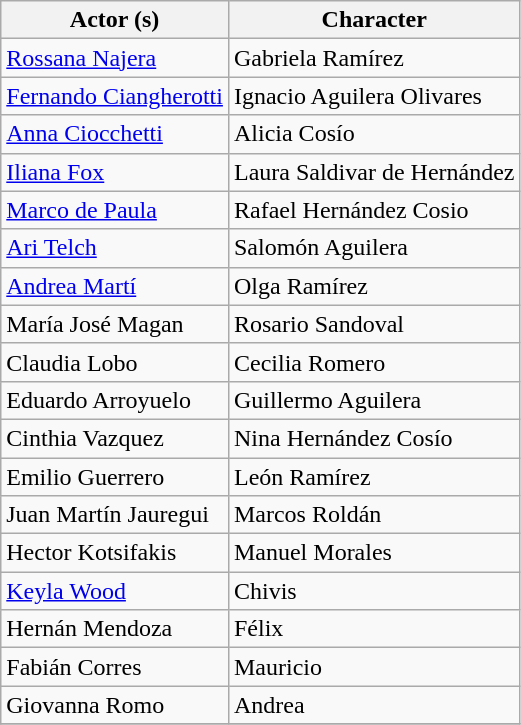<table class="wikitable">
<tr>
<th>Actor (s)</th>
<th>Character</th>
</tr>
<tr>
<td><a href='#'>Rossana Najera</a></td>
<td>Gabriela Ramírez</td>
</tr>
<tr>
<td><a href='#'>Fernando Ciangherotti</a></td>
<td>Ignacio Aguilera Olivares</td>
</tr>
<tr>
<td><a href='#'>Anna Ciocchetti</a></td>
<td>Alicia Cosío</td>
</tr>
<tr>
<td><a href='#'>Iliana Fox</a></td>
<td>Laura Saldivar de Hernández</td>
</tr>
<tr>
<td><a href='#'>Marco de Paula</a></td>
<td>Rafael Hernández Cosio</td>
</tr>
<tr>
<td><a href='#'>Ari Telch</a></td>
<td>Salomón Aguilera</td>
</tr>
<tr>
<td><a href='#'>Andrea Martí</a></td>
<td>Olga Ramírez</td>
</tr>
<tr>
<td>María José Magan</td>
<td>Rosario Sandoval</td>
</tr>
<tr>
<td>Claudia Lobo</td>
<td>Cecilia Romero</td>
</tr>
<tr>
<td>Eduardo Arroyuelo</td>
<td>Guillermo Aguilera</td>
</tr>
<tr>
<td>Cinthia Vazquez</td>
<td>Nina Hernández Cosío</td>
</tr>
<tr>
<td>Emilio Guerrero</td>
<td>León Ramírez</td>
</tr>
<tr>
<td>Juan Martín Jauregui</td>
<td>Marcos Roldán</td>
</tr>
<tr>
<td>Hector Kotsifakis</td>
<td>Manuel Morales</td>
</tr>
<tr>
<td><a href='#'>Keyla Wood</a></td>
<td>Chivis</td>
</tr>
<tr>
<td>Hernán Mendoza</td>
<td>Félix</td>
</tr>
<tr>
<td>Fabián Corres</td>
<td>Mauricio</td>
</tr>
<tr>
<td>Giovanna Romo</td>
<td>Andrea</td>
</tr>
<tr>
</tr>
</table>
